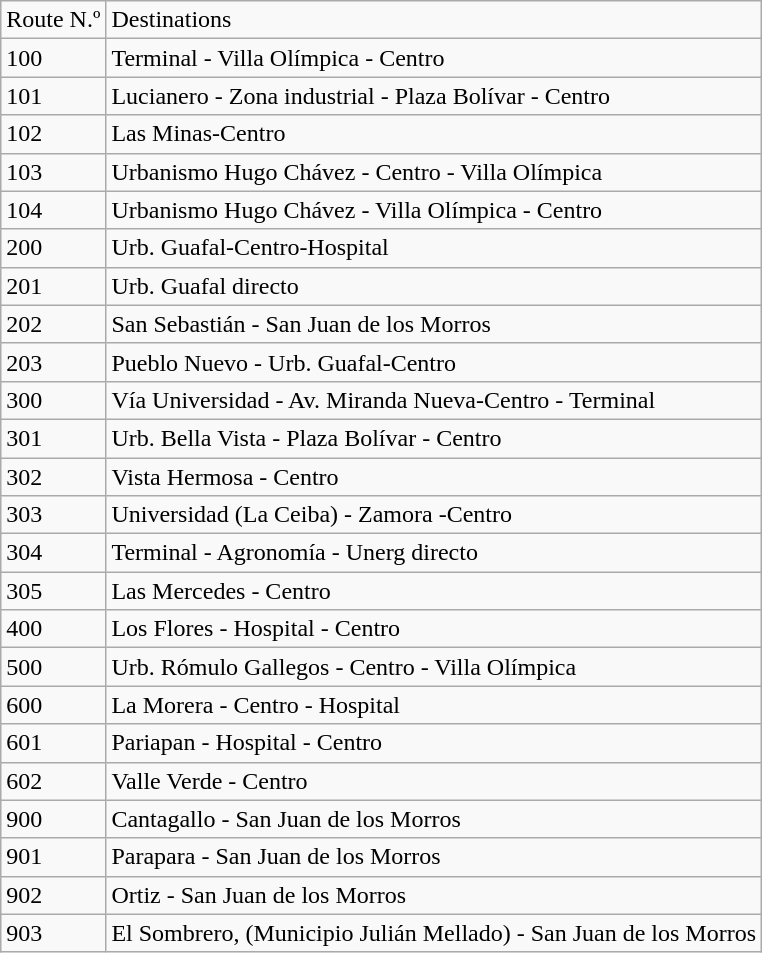<table class="wikitable">
<tr>
<td>Route N.º</td>
<td>Destinations</td>
</tr>
<tr>
<td>100</td>
<td>Terminal - Villa Olímpica - Centro</td>
</tr>
<tr>
<td>101</td>
<td>Lucianero - Zona industrial - Plaza Bolívar - Centro</td>
</tr>
<tr>
<td>102</td>
<td>Las Minas-Centro</td>
</tr>
<tr>
<td>103</td>
<td>Urbanismo Hugo Chávez - Centro - Villa Olímpica</td>
</tr>
<tr>
<td>104</td>
<td>Urbanismo Hugo Chávez - Villa Olímpica - Centro</td>
</tr>
<tr>
<td>200</td>
<td>Urb. Guafal-Centro-Hospital</td>
</tr>
<tr>
<td>201</td>
<td>Urb. Guafal directo</td>
</tr>
<tr>
<td>202</td>
<td>San Sebastián - San Juan de los Morros</td>
</tr>
<tr>
<td>203</td>
<td>Pueblo Nuevo - Urb. Guafal-Centro</td>
</tr>
<tr>
<td>300</td>
<td>Vía Universidad - Av. Miranda Nueva-Centro - Terminal</td>
</tr>
<tr>
<td>301</td>
<td>Urb. Bella Vista - Plaza Bolívar - Centro</td>
</tr>
<tr>
<td>302</td>
<td>Vista Hermosa - Centro</td>
</tr>
<tr>
<td>303</td>
<td>Universidad (La Ceiba) - Zamora -Centro</td>
</tr>
<tr>
<td>304</td>
<td>Terminal - Agronomía - Unerg directo</td>
</tr>
<tr>
<td>305</td>
<td>Las Mercedes - Centro</td>
</tr>
<tr>
<td>400</td>
<td>Los Flores - Hospital - Centro</td>
</tr>
<tr>
<td>500</td>
<td>Urb. Rómulo Gallegos - Centro - Villa Olímpica</td>
</tr>
<tr>
<td>600</td>
<td>La Morera - Centro - Hospital</td>
</tr>
<tr>
<td>601</td>
<td>Pariapan - Hospital - Centro</td>
</tr>
<tr>
<td>602</td>
<td>Valle Verde - Centro</td>
</tr>
<tr>
<td>900</td>
<td>Cantagallo - San Juan de los Morros</td>
</tr>
<tr>
<td>901</td>
<td>Parapara - San Juan de los Morros</td>
</tr>
<tr>
<td>902</td>
<td>Ortiz - San Juan de los Morros</td>
</tr>
<tr>
<td>903</td>
<td>El Sombrero, (Municipio Julián Mellado) - San Juan de los Morros</td>
</tr>
</table>
